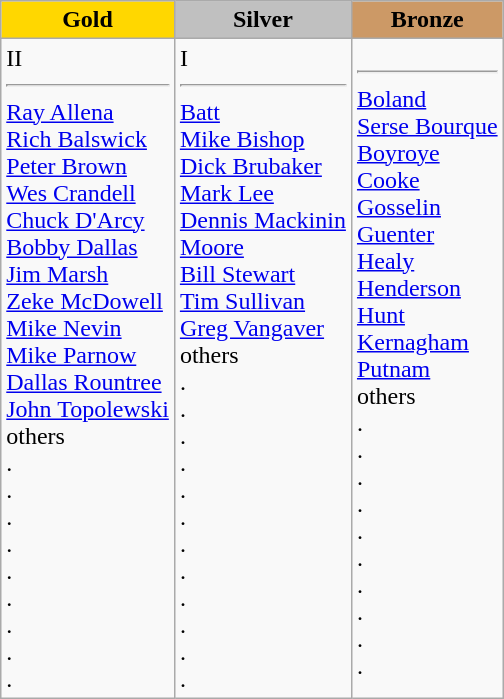<table class="wikitable">
<tr>
<td style="text-align:center;background-color:gold;"><strong>Gold</strong></td>
<td style="text-align:center;background-color:silver;"><strong>Silver</strong></td>
<td style="text-align:center;background-color:#CC9966;"><strong>Bronze</strong></td>
</tr>
<tr>
<td> II<hr><a href='#'>Ray Allena</a><br><a href='#'>Rich Balswick</a><br><a href='#'>Peter Brown</a><br><a href='#'>Wes Crandell</a><br><a href='#'>Chuck D'Arcy</a><br><a href='#'>Bobby Dallas</a><br><a href='#'>Jim Marsh</a><br><a href='#'>Zeke McDowell</a> <br><a href='#'>Mike Nevin</a><br><a href='#'>Mike Parnow</a><br><a href='#'>Dallas Rountree</a><br><a href='#'>John Topolewski</a><br>others<br>.<br>.<br>.<br>.<br>.<br>.<br>.<br>.<br>.<br></td>
<td> I<hr><a href='#'> Batt</a><br><a href='#'>Mike Bishop</a><br><a href='#'>Dick Brubaker</a><br><a href='#'>Mark Lee</a><br><a href='#'>Dennis Mackinin</a><br><a href='#'> Moore</a><br><a href='#'>Bill Stewart</a><br><a href='#'>Tim Sullivan</a><br><a href='#'>Greg Vangaver</a><br>others<br>.<br>.<br>.<br>.<br>.<br>.<br>.<br>.<br>.<br>.<br>.<br>.<br></td>
<td><hr><a href='#'> Boland</a><br><a href='#'>Serse Bourque</a><br><a href='#'> Boyroye</a><br><a href='#'> Cooke</a><br><a href='#'> Gosselin</a><br><a href='#'> Guenter</a><br><a href='#'> Healy</a><br><a href='#'> Henderson</a><br><a href='#'> Hunt</a><br><a href='#'> Kernagham</a><br><a href='#'> Putnam</a><br>others<br>.<br>.<br>.<br>.<br>.<br>.<br>.<br>.<br>.<br>.<br></td>
</tr>
</table>
